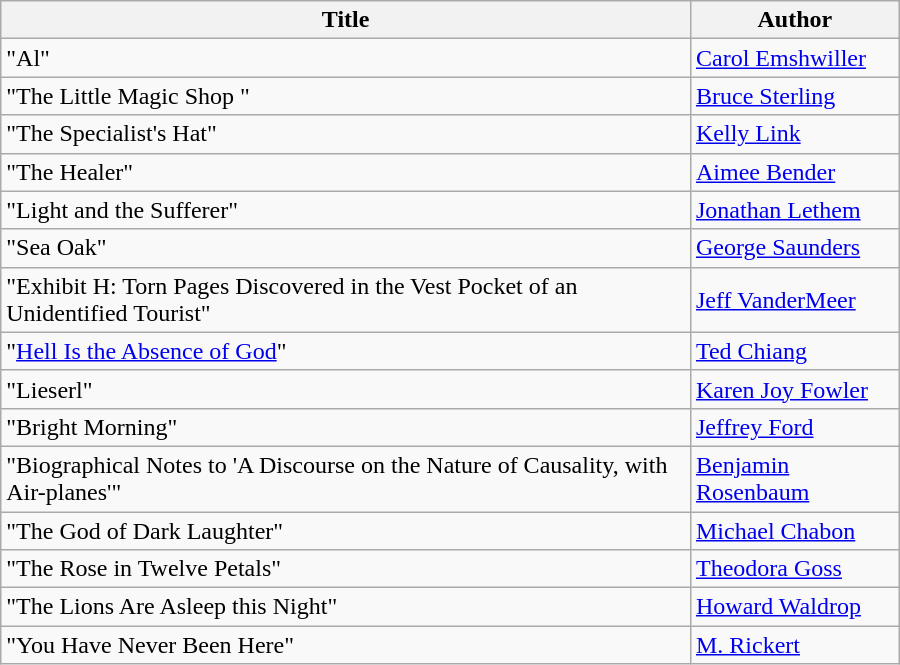<table class="wikitable" style="width: 600px">
<tr>
<th>Title</th>
<th>Author</th>
</tr>
<tr>
<td>"Al"</td>
<td><a href='#'>Carol Emshwiller</a></td>
</tr>
<tr>
<td>"The Little Magic Shop "</td>
<td><a href='#'>Bruce Sterling</a></td>
</tr>
<tr>
<td>"The Specialist's Hat"</td>
<td><a href='#'>Kelly Link</a></td>
</tr>
<tr>
<td>"The Healer"</td>
<td><a href='#'>Aimee Bender</a></td>
</tr>
<tr>
<td>"Light and the Sufferer"</td>
<td><a href='#'>Jonathan Lethem</a></td>
</tr>
<tr>
<td>"Sea Oak"</td>
<td><a href='#'>George Saunders</a></td>
</tr>
<tr>
<td>"Exhibit H: Torn Pages Discovered in the Vest Pocket of an Unidentified Tourist"</td>
<td><a href='#'>Jeff VanderMeer</a></td>
</tr>
<tr>
<td>"<a href='#'>Hell Is the Absence of God</a>"</td>
<td><a href='#'>Ted Chiang</a></td>
</tr>
<tr>
<td>"Lieserl"</td>
<td><a href='#'>Karen Joy Fowler</a></td>
</tr>
<tr>
<td>"Bright Morning"</td>
<td><a href='#'>Jeffrey Ford</a></td>
</tr>
<tr>
<td>"Biographical Notes to 'A Discourse on the Nature of Causality, with Air-planes'"</td>
<td><a href='#'>Benjamin Rosenbaum</a></td>
</tr>
<tr>
<td>"The God of Dark Laughter"</td>
<td><a href='#'>Michael Chabon</a></td>
</tr>
<tr>
<td>"The Rose in Twelve Petals"</td>
<td><a href='#'>Theodora Goss</a></td>
</tr>
<tr>
<td>"The Lions Are Asleep this Night"</td>
<td><a href='#'>Howard Waldrop</a></td>
</tr>
<tr>
<td>"You Have Never Been Here"</td>
<td><a href='#'>M. Rickert</a></td>
</tr>
</table>
